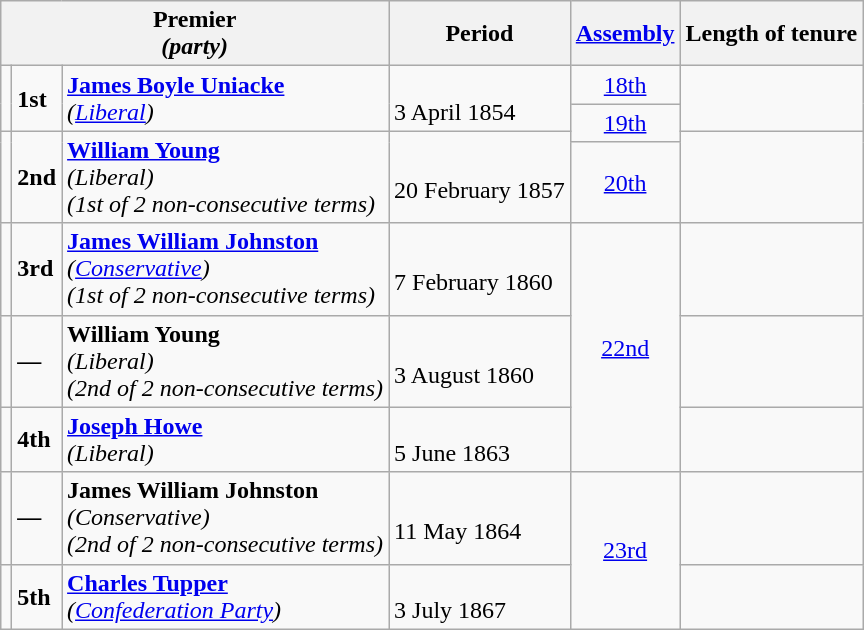<table class="wikitable sortable">
<tr>
<th colspan="3">Premier<br><em>(party)</em></th>
<th>Period</th>
<th><a href='#'>Assembly</a></th>
<th>Length of tenure</th>
</tr>
<tr>
<td rowspan=2></td>
<td rowspan=2 ><strong>1st</strong></td>
<td rowspan=2><strong><a href='#'>James Boyle Uniacke</a></strong><br><em>(<a href='#'>Liberal</a>)</em></td>
<td rowspan=2><br>3 April 1854</td>
<td align="center"><a href='#'>18th</a></td>
<td rowspan=2></td>
</tr>
<tr>
<td rowspan=2 align="center"><a href='#'>19th</a></td>
</tr>
<tr>
<td rowspan=2></td>
<td rowspan=2 ><strong>2nd</strong></td>
<td rowspan=2><strong><a href='#'>William Young</a></strong><br><em>(Liberal)</em><br><em>(1st of 2 non-consecutive terms)</em></td>
<td rowspan=2><br>20 February 1857</td>
<td rowspan=2></td>
</tr>
<tr>
<td rowspan=2 align="center"><a href='#'>20th</a></td>
</tr>
<tr>
<td rowspan=2></td>
<td rowspan=2 ><strong>3rd</strong></td>
<td rowspan=2><strong><a href='#'>James William Johnston</a></strong><br><em>(<a href='#'>Conservative</a>)</em><br><em>(1st of 2 non-consecutive terms)</em></td>
<td rowspan=2><br>7 February 1860</td>
<td rowspan=2></td>
</tr>
<tr>
<td rowspan=3 align="center"><a href='#'>22nd</a></td>
</tr>
<tr>
<td></td>
<td><strong>—</strong></td>
<td><strong>William Young</strong><br><em>(Liberal)</em><br><em>(2nd of 2 non-consecutive terms)</em></td>
<td><br>3 August 1860</td>
<td></td>
</tr>
<tr>
<td></td>
<td><strong>4th</strong></td>
<td><strong><a href='#'>Joseph Howe</a></strong><br><em>(Liberal)</em></td>
<td><br>5 June 1863</td>
<td></td>
</tr>
<tr>
<td></td>
<td><strong>—</strong></td>
<td><strong>James William Johnston</strong><br><em>(Conservative)</em><br><em>(2nd of 2 non-consecutive terms)</em></td>
<td><br>11 May 1864</td>
<td rowspan=2 align="center"><a href='#'>23rd</a></td>
<td></td>
</tr>
<tr>
<td></td>
<td><strong>5th</strong></td>
<td><strong><a href='#'>Charles Tupper</a></strong><br><em>(<a href='#'>Confederation Party</a>)</em></td>
<td><br>3 July 1867</td>
<td></td>
</tr>
</table>
